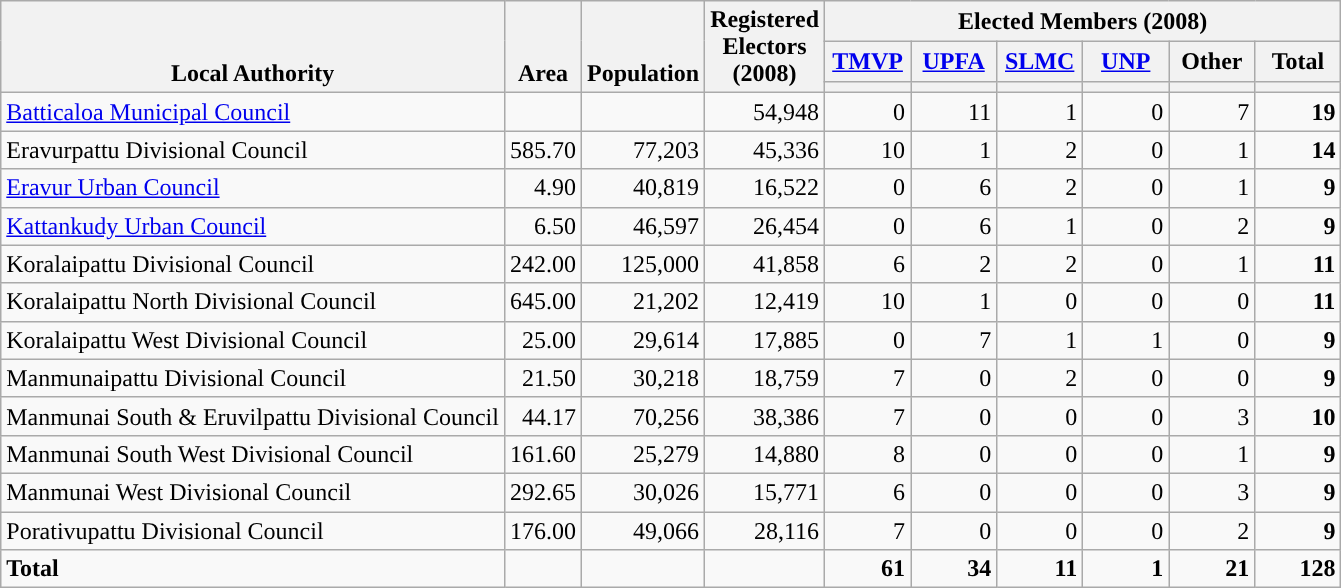<table class="wikitable" border="1" style="text-align:right;">
<tr>
<th style="vertical-align:bottom;" rowspan=3>Local Authority</th>
<th style="vertical-align:bottom;" rowspan=3>Area</th>
<th style="vertical-align:bottom;" rowspan=3>Population</th>
<th style="vertical-align:bottom;" rowspan=3>Registered<br>Electors<br>(2008)</th>
<th colspan=6>Elected Members (2008)</th>
</tr>
<tr>
<th style="width:50px;"><a href='#'>TMVP</a></th>
<th style="width:50px;"><a href='#'>UPFA</a></th>
<th style="width:50px;"><a href='#'>SLMC</a></th>
<th style="width:50px;"><a href='#'>UNP</a></th>
<th style="width:50px;">Other</th>
<th style="width:50px;">Total</th>
</tr>
<tr>
<th style="background:"></th>
<th style="background:"></th>
<th style="background:"></th>
<th style="background:"></th>
<th></th>
<th></th>
</tr>
<tr>
<td align=left><a href='#'>Batticaloa Municipal Council</a></td>
<td></td>
<td></td>
<td>54,948</td>
<td>0</td>
<td>11</td>
<td>1</td>
<td>0</td>
<td>7</td>
<td><strong>19</strong></td>
</tr>
<tr>
<td align=left>Eravurpattu Divisional Council</td>
<td>585.70</td>
<td>77,203</td>
<td>45,336</td>
<td>10</td>
<td>1</td>
<td>2</td>
<td>0</td>
<td>1</td>
<td><strong>14</strong></td>
</tr>
<tr>
<td align=left><a href='#'>Eravur Urban Council</a></td>
<td>4.90</td>
<td>40,819</td>
<td>16,522</td>
<td>0</td>
<td>6</td>
<td>2</td>
<td>0</td>
<td>1</td>
<td><strong>9</strong></td>
</tr>
<tr>
<td align=left><a href='#'>Kattankudy Urban Council</a></td>
<td>6.50</td>
<td>46,597</td>
<td>26,454</td>
<td>0</td>
<td>6</td>
<td>1</td>
<td>0</td>
<td>2</td>
<td><strong>9</strong></td>
</tr>
<tr>
<td align=left>Koralaipattu Divisional Council</td>
<td>242.00</td>
<td>125,000</td>
<td>41,858</td>
<td>6</td>
<td>2</td>
<td>2</td>
<td>0</td>
<td>1</td>
<td><strong>11</strong></td>
</tr>
<tr>
<td align=left>Koralaipattu North Divisional Council</td>
<td>645.00</td>
<td>21,202</td>
<td>12,419</td>
<td>10</td>
<td>1</td>
<td>0</td>
<td>0</td>
<td>0</td>
<td><strong>11</strong></td>
</tr>
<tr>
<td align=left>Koralaipattu West Divisional Council</td>
<td>25.00</td>
<td>29,614</td>
<td>17,885</td>
<td>0</td>
<td>7</td>
<td>1</td>
<td>1</td>
<td>0</td>
<td><strong>9</strong></td>
</tr>
<tr>
<td align=left>Manmunaipattu Divisional Council</td>
<td>21.50</td>
<td>30,218</td>
<td>18,759</td>
<td>7</td>
<td>0</td>
<td>2</td>
<td>0</td>
<td>0</td>
<td><strong>9</strong></td>
</tr>
<tr>
<td align=left>Manmunai South & Eruvilpattu Divisional Council</td>
<td>44.17</td>
<td>70,256</td>
<td>38,386</td>
<td>7</td>
<td>0</td>
<td>0</td>
<td>0</td>
<td>3</td>
<td><strong>10</strong></td>
</tr>
<tr>
<td align=left>Manmunai South West Divisional Council</td>
<td>161.60</td>
<td>25,279</td>
<td>14,880</td>
<td>8</td>
<td>0</td>
<td>0</td>
<td>0</td>
<td>1</td>
<td><strong>9</strong></td>
</tr>
<tr>
<td align=left>Manmunai West Divisional Council</td>
<td>292.65</td>
<td>30,026</td>
<td>15,771</td>
<td>6</td>
<td>0</td>
<td>0</td>
<td>0</td>
<td>3</td>
<td><strong>9</strong></td>
</tr>
<tr>
<td align=left>Porativupattu Divisional Council</td>
<td>176.00</td>
<td>49,066</td>
<td>28,116</td>
<td>7</td>
<td>0</td>
<td>0</td>
<td>0</td>
<td>2</td>
<td><strong>9</strong></td>
</tr>
<tr style="font-weight:bold">
<td align=left>Total</td>
<td></td>
<td></td>
<td></td>
<td>61</td>
<td>34</td>
<td>11</td>
<td>1</td>
<td>21</td>
<td>128</td>
</tr>
</table>
